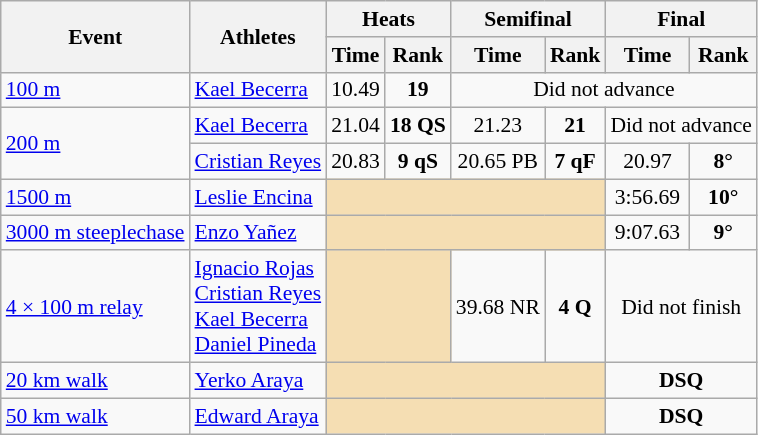<table class="wikitable" border="1" style="font-size:90%">
<tr>
<th rowspan=2>Event</th>
<th rowspan=2>Athletes</th>
<th colspan=2>Heats</th>
<th colspan=2>Semifinal</th>
<th colspan=2>Final</th>
</tr>
<tr>
<th>Time</th>
<th>Rank</th>
<th>Time</th>
<th>Rank</th>
<th>Time</th>
<th>Rank</th>
</tr>
<tr>
<td><a href='#'>100 m</a></td>
<td><a href='#'>Kael Becerra</a></td>
<td align=center>10.49</td>
<td align=center><strong>19</strong></td>
<td align=center colspan="5">Did not advance</td>
</tr>
<tr>
<td rowspan=2><a href='#'>200 m</a></td>
<td><a href='#'>Kael Becerra</a></td>
<td align=center>21.04</td>
<td align=center><strong>18 QS</strong></td>
<td align=center>21.23</td>
<td align=center><strong>21</strong></td>
<td align=center colspan="5">Did not advance</td>
</tr>
<tr>
<td><a href='#'>Cristian Reyes</a></td>
<td align=center>20.83</td>
<td align=center><strong>9 qS</strong></td>
<td align=center>20.65 PB</td>
<td align=center><strong>7 qF</strong></td>
<td align=center>20.97</td>
<td align=center><strong>8°</strong></td>
</tr>
<tr>
<td><a href='#'>1500 m</a></td>
<td><a href='#'>Leslie Encina</a></td>
<td colspan=4 bgcolor=wheat></td>
<td align=center>3:56.69</td>
<td align=center><strong>10°</strong></td>
</tr>
<tr>
<td rowspan=1><a href='#'>3000 m steeplechase</a></td>
<td><a href='#'>Enzo Yañez</a></td>
<td align=center colspan=4 bgcolor=wheat></td>
<td align=center>9:07.63</td>
<td align=center><strong>9°</strong></td>
</tr>
<tr>
<td><a href='#'>4 × 100 m relay</a></td>
<td><a href='#'>Ignacio Rojas</a><br><a href='#'>Cristian Reyes</a><br><a href='#'>Kael Becerra</a><br><a href='#'>Daniel Pineda</a></td>
<td align=center colspan=2 bgcolor=wheat></td>
<td align=center>39.68 NR</td>
<td align=center><strong>4 Q</strong></td>
<td align=center colspan="5">Did not finish</td>
</tr>
<tr>
<td><a href='#'>20 km walk</a></td>
<td><a href='#'>Yerko Araya</a></td>
<td align=center colspan=4 bgcolor=wheat></td>
<td align=center colspan=2><strong>DSQ</strong></td>
</tr>
<tr>
<td><a href='#'>50 km walk</a></td>
<td><a href='#'>Edward Araya</a></td>
<td align=center colspan=4 bgcolor=wheat></td>
<td align=center colspan=2><strong>DSQ</strong></td>
</tr>
</table>
